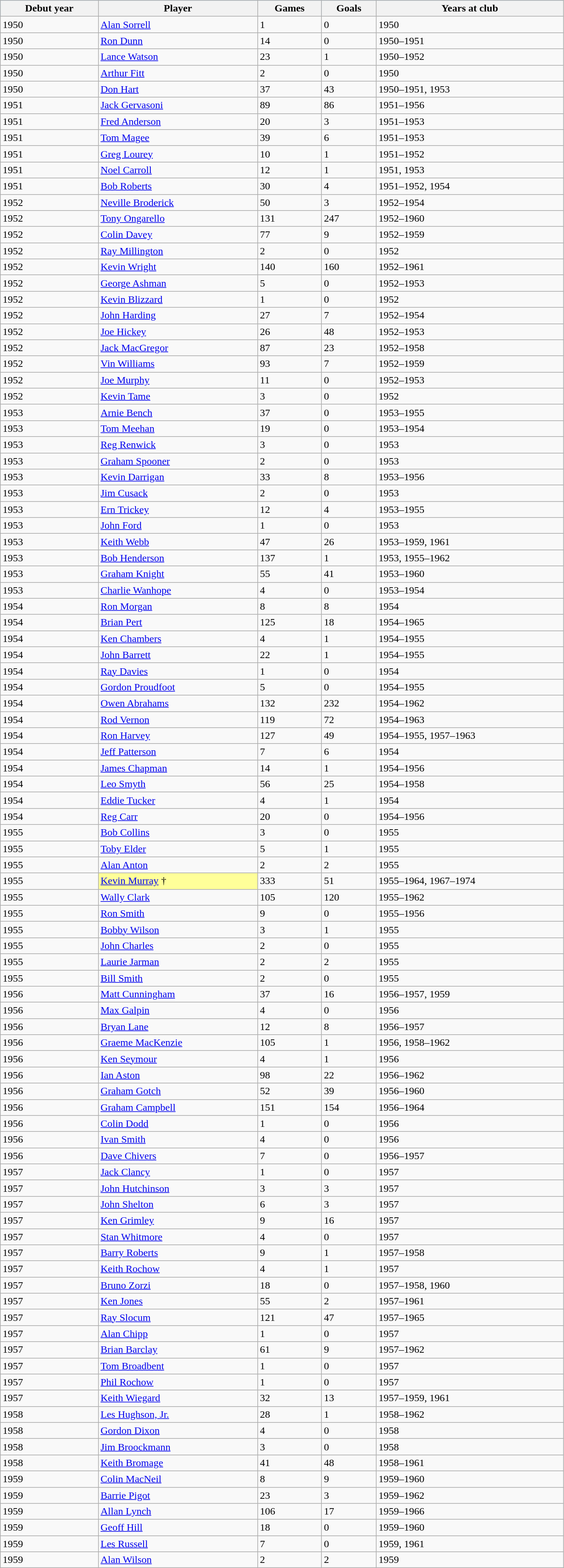<table class="wikitable sortable" style="width:70%;">
<tr style="background:#87cefa;">
<th>Debut year</th>
<th>Player</th>
<th>Games</th>
<th>Goals</th>
<th>Years at club</th>
</tr>
<tr>
<td>1950</td>
<td><a href='#'>Alan Sorrell</a></td>
<td>1</td>
<td>0</td>
<td>1950</td>
</tr>
<tr>
<td>1950</td>
<td><a href='#'>Ron Dunn</a></td>
<td>14</td>
<td>0</td>
<td>1950–1951</td>
</tr>
<tr>
<td>1950</td>
<td><a href='#'>Lance Watson</a></td>
<td>23</td>
<td>1</td>
<td>1950–1952</td>
</tr>
<tr>
<td>1950</td>
<td><a href='#'>Arthur Fitt</a></td>
<td>2</td>
<td>0</td>
<td>1950</td>
</tr>
<tr>
<td>1950</td>
<td><a href='#'>Don Hart</a></td>
<td>37</td>
<td>43</td>
<td>1950–1951, 1953</td>
</tr>
<tr>
<td>1951</td>
<td><a href='#'>Jack Gervasoni</a></td>
<td>89</td>
<td>86</td>
<td>1951–1956</td>
</tr>
<tr>
<td>1951</td>
<td><a href='#'>Fred Anderson</a></td>
<td>20</td>
<td>3</td>
<td>1951–1953</td>
</tr>
<tr>
<td>1951</td>
<td><a href='#'>Tom Magee</a></td>
<td>39</td>
<td>6</td>
<td>1951–1953</td>
</tr>
<tr>
<td>1951</td>
<td><a href='#'>Greg Lourey</a></td>
<td>10</td>
<td>1</td>
<td>1951–1952</td>
</tr>
<tr>
<td>1951</td>
<td><a href='#'>Noel Carroll</a></td>
<td>12</td>
<td>1</td>
<td>1951, 1953</td>
</tr>
<tr>
<td>1951</td>
<td><a href='#'>Bob Roberts</a></td>
<td>30</td>
<td>4</td>
<td>1951–1952, 1954</td>
</tr>
<tr>
<td>1952</td>
<td><a href='#'>Neville Broderick</a></td>
<td>50</td>
<td>3</td>
<td>1952–1954</td>
</tr>
<tr>
<td>1952</td>
<td><a href='#'>Tony Ongarello</a></td>
<td>131</td>
<td>247</td>
<td>1952–1960</td>
</tr>
<tr>
<td>1952</td>
<td><a href='#'>Colin Davey</a></td>
<td>77</td>
<td>9</td>
<td>1952–1959</td>
</tr>
<tr>
<td>1952</td>
<td><a href='#'>Ray Millington</a></td>
<td>2</td>
<td>0</td>
<td>1952</td>
</tr>
<tr>
<td>1952</td>
<td><a href='#'>Kevin Wright</a></td>
<td>140</td>
<td>160</td>
<td>1952–1961</td>
</tr>
<tr>
<td>1952</td>
<td><a href='#'>George Ashman</a></td>
<td>5</td>
<td>0</td>
<td>1952–1953</td>
</tr>
<tr>
<td>1952</td>
<td><a href='#'>Kevin Blizzard</a></td>
<td>1</td>
<td>0</td>
<td>1952</td>
</tr>
<tr>
<td>1952</td>
<td><a href='#'>John Harding</a></td>
<td>27</td>
<td>7</td>
<td>1952–1954</td>
</tr>
<tr>
<td>1952</td>
<td><a href='#'>Joe Hickey</a></td>
<td>26</td>
<td>48</td>
<td>1952–1953</td>
</tr>
<tr>
<td>1952</td>
<td><a href='#'>Jack MacGregor</a></td>
<td>87</td>
<td>23</td>
<td>1952–1958</td>
</tr>
<tr>
<td>1952</td>
<td><a href='#'>Vin Williams</a></td>
<td>93</td>
<td>7</td>
<td>1952–1959</td>
</tr>
<tr>
<td>1952</td>
<td><a href='#'>Joe Murphy</a></td>
<td>11</td>
<td>0</td>
<td>1952–1953</td>
</tr>
<tr>
<td>1952</td>
<td><a href='#'>Kevin Tame</a></td>
<td>3</td>
<td>0</td>
<td>1952</td>
</tr>
<tr>
<td>1953</td>
<td><a href='#'>Arnie Bench</a></td>
<td>37</td>
<td>0</td>
<td>1953–1955</td>
</tr>
<tr>
<td>1953</td>
<td><a href='#'>Tom Meehan</a></td>
<td>19</td>
<td>0</td>
<td>1953–1954</td>
</tr>
<tr>
<td>1953</td>
<td><a href='#'>Reg Renwick</a></td>
<td>3</td>
<td>0</td>
<td>1953</td>
</tr>
<tr>
<td>1953</td>
<td><a href='#'>Graham Spooner</a></td>
<td>2</td>
<td>0</td>
<td>1953</td>
</tr>
<tr>
<td>1953</td>
<td><a href='#'>Kevin Darrigan</a></td>
<td>33</td>
<td>8</td>
<td>1953–1956</td>
</tr>
<tr>
<td>1953</td>
<td><a href='#'>Jim Cusack</a></td>
<td>2</td>
<td>0</td>
<td>1953</td>
</tr>
<tr>
<td>1953</td>
<td><a href='#'>Ern Trickey</a></td>
<td>12</td>
<td>4</td>
<td>1953–1955</td>
</tr>
<tr>
<td>1953</td>
<td><a href='#'>John Ford</a></td>
<td>1</td>
<td>0</td>
<td>1953</td>
</tr>
<tr>
<td>1953</td>
<td><a href='#'>Keith Webb</a></td>
<td>47</td>
<td>26</td>
<td>1953–1959, 1961</td>
</tr>
<tr>
<td>1953</td>
<td><a href='#'>Bob Henderson</a></td>
<td>137</td>
<td>1</td>
<td>1953, 1955–1962</td>
</tr>
<tr>
<td>1953</td>
<td><a href='#'>Graham Knight</a></td>
<td>55</td>
<td>41</td>
<td>1953–1960</td>
</tr>
<tr>
<td>1953</td>
<td><a href='#'>Charlie Wanhope</a></td>
<td>4</td>
<td>0</td>
<td>1953–1954</td>
</tr>
<tr>
<td>1954</td>
<td><a href='#'>Ron Morgan</a></td>
<td>8</td>
<td>8</td>
<td>1954</td>
</tr>
<tr>
<td>1954</td>
<td><a href='#'>Brian Pert</a></td>
<td>125</td>
<td>18</td>
<td>1954–1965</td>
</tr>
<tr>
<td>1954</td>
<td><a href='#'>Ken Chambers</a></td>
<td>4</td>
<td>1</td>
<td>1954–1955</td>
</tr>
<tr>
<td>1954</td>
<td><a href='#'>John Barrett</a></td>
<td>22</td>
<td>1</td>
<td>1954–1955</td>
</tr>
<tr>
<td>1954</td>
<td><a href='#'>Ray Davies</a></td>
<td>1</td>
<td>0</td>
<td>1954</td>
</tr>
<tr>
<td>1954</td>
<td><a href='#'>Gordon Proudfoot</a></td>
<td>5</td>
<td>0</td>
<td>1954–1955</td>
</tr>
<tr>
<td>1954</td>
<td><a href='#'>Owen Abrahams</a></td>
<td>132</td>
<td>232</td>
<td>1954–1962</td>
</tr>
<tr>
<td>1954</td>
<td><a href='#'>Rod Vernon</a></td>
<td>119</td>
<td>72</td>
<td>1954–1963</td>
</tr>
<tr>
<td>1954</td>
<td><a href='#'>Ron Harvey</a></td>
<td>127</td>
<td>49</td>
<td>1954–1955, 1957–1963</td>
</tr>
<tr>
<td>1954</td>
<td><a href='#'>Jeff Patterson</a></td>
<td>7</td>
<td>6</td>
<td>1954</td>
</tr>
<tr>
<td>1954</td>
<td><a href='#'>James Chapman</a></td>
<td>14</td>
<td>1</td>
<td>1954–1956</td>
</tr>
<tr>
<td>1954</td>
<td><a href='#'>Leo Smyth</a></td>
<td>56</td>
<td>25</td>
<td>1954–1958</td>
</tr>
<tr>
<td>1954</td>
<td><a href='#'>Eddie Tucker</a></td>
<td>4</td>
<td>1</td>
<td>1954</td>
</tr>
<tr>
<td>1954</td>
<td><a href='#'>Reg Carr</a></td>
<td>20</td>
<td>0</td>
<td>1954–1956</td>
</tr>
<tr>
<td>1955</td>
<td><a href='#'>Bob Collins</a></td>
<td>3</td>
<td>0</td>
<td>1955</td>
</tr>
<tr>
<td>1955</td>
<td><a href='#'>Toby Elder</a></td>
<td>5</td>
<td>1</td>
<td>1955</td>
</tr>
<tr>
<td>1955</td>
<td><a href='#'>Alan Anton</a></td>
<td>2</td>
<td>2</td>
<td>1955</td>
</tr>
<tr>
<td>1955</td>
<td style="background:#FFFF99"><a href='#'>Kevin Murray</a> †</td>
<td>333</td>
<td>51</td>
<td>1955–1964, 1967–1974</td>
</tr>
<tr>
<td>1955</td>
<td><a href='#'>Wally Clark</a></td>
<td>105</td>
<td>120</td>
<td>1955–1962</td>
</tr>
<tr>
<td>1955</td>
<td><a href='#'>Ron Smith</a></td>
<td>9</td>
<td>0</td>
<td>1955–1956</td>
</tr>
<tr>
<td>1955</td>
<td><a href='#'>Bobby Wilson</a></td>
<td>3</td>
<td>1</td>
<td>1955</td>
</tr>
<tr>
<td>1955</td>
<td><a href='#'>John Charles</a></td>
<td>2</td>
<td>0</td>
<td>1955</td>
</tr>
<tr>
<td>1955</td>
<td><a href='#'>Laurie Jarman</a></td>
<td>2</td>
<td>2</td>
<td>1955</td>
</tr>
<tr>
<td>1955</td>
<td><a href='#'>Bill Smith</a></td>
<td>2</td>
<td>0</td>
<td>1955</td>
</tr>
<tr>
<td>1956</td>
<td><a href='#'>Matt Cunningham</a></td>
<td>37</td>
<td>16</td>
<td>1956–1957, 1959</td>
</tr>
<tr>
<td>1956</td>
<td><a href='#'>Max Galpin</a></td>
<td>4</td>
<td>0</td>
<td>1956</td>
</tr>
<tr>
<td>1956</td>
<td><a href='#'>Bryan Lane</a></td>
<td>12</td>
<td>8</td>
<td>1956–1957</td>
</tr>
<tr>
<td>1956</td>
<td><a href='#'>Graeme MacKenzie</a></td>
<td>105</td>
<td>1</td>
<td>1956, 1958–1962</td>
</tr>
<tr>
<td>1956</td>
<td><a href='#'>Ken Seymour</a></td>
<td>4</td>
<td>1</td>
<td>1956</td>
</tr>
<tr>
<td>1956</td>
<td><a href='#'>Ian Aston</a></td>
<td>98</td>
<td>22</td>
<td>1956–1962</td>
</tr>
<tr>
<td>1956</td>
<td><a href='#'>Graham Gotch</a></td>
<td>52</td>
<td>39</td>
<td>1956–1960</td>
</tr>
<tr>
<td>1956</td>
<td><a href='#'>Graham Campbell</a></td>
<td>151</td>
<td>154</td>
<td>1956–1964</td>
</tr>
<tr>
<td>1956</td>
<td><a href='#'>Colin Dodd</a></td>
<td>1</td>
<td>0</td>
<td>1956</td>
</tr>
<tr>
<td>1956</td>
<td><a href='#'>Ivan Smith</a></td>
<td>4</td>
<td>0</td>
<td>1956</td>
</tr>
<tr>
<td>1956</td>
<td><a href='#'>Dave Chivers</a></td>
<td>7</td>
<td>0</td>
<td>1956–1957</td>
</tr>
<tr>
<td>1957</td>
<td><a href='#'>Jack Clancy</a></td>
<td>1</td>
<td>0</td>
<td>1957</td>
</tr>
<tr>
<td>1957</td>
<td><a href='#'>John Hutchinson</a></td>
<td>3</td>
<td>3</td>
<td>1957</td>
</tr>
<tr>
<td>1957</td>
<td><a href='#'>John Shelton</a></td>
<td>6</td>
<td>3</td>
<td>1957</td>
</tr>
<tr>
<td>1957</td>
<td><a href='#'>Ken Grimley</a></td>
<td>9</td>
<td>16</td>
<td>1957</td>
</tr>
<tr>
<td>1957</td>
<td><a href='#'>Stan Whitmore</a></td>
<td>4</td>
<td>0</td>
<td>1957</td>
</tr>
<tr>
<td>1957</td>
<td><a href='#'>Barry Roberts</a></td>
<td>9</td>
<td>1</td>
<td>1957–1958</td>
</tr>
<tr>
<td>1957</td>
<td><a href='#'>Keith Rochow</a></td>
<td>4</td>
<td>1</td>
<td>1957</td>
</tr>
<tr>
<td>1957</td>
<td><a href='#'>Bruno Zorzi</a></td>
<td>18</td>
<td>0</td>
<td>1957–1958, 1960</td>
</tr>
<tr>
<td>1957</td>
<td><a href='#'>Ken Jones</a></td>
<td>55</td>
<td>2</td>
<td>1957–1961</td>
</tr>
<tr>
<td>1957</td>
<td><a href='#'>Ray Slocum</a></td>
<td>121</td>
<td>47</td>
<td>1957–1965</td>
</tr>
<tr>
<td>1957</td>
<td><a href='#'>Alan Chipp</a></td>
<td>1</td>
<td>0</td>
<td>1957</td>
</tr>
<tr>
<td>1957</td>
<td><a href='#'>Brian Barclay</a></td>
<td>61</td>
<td>9</td>
<td>1957–1962</td>
</tr>
<tr>
<td>1957</td>
<td><a href='#'>Tom Broadbent</a></td>
<td>1</td>
<td>0</td>
<td>1957</td>
</tr>
<tr>
<td>1957</td>
<td><a href='#'>Phil Rochow</a></td>
<td>1</td>
<td>0</td>
<td>1957</td>
</tr>
<tr>
<td>1957</td>
<td><a href='#'>Keith Wiegard</a></td>
<td>32</td>
<td>13</td>
<td>1957–1959, 1961</td>
</tr>
<tr>
<td>1958</td>
<td><a href='#'>Les Hughson, Jr.</a></td>
<td>28</td>
<td>1</td>
<td>1958–1962</td>
</tr>
<tr>
<td>1958</td>
<td><a href='#'>Gordon Dixon</a></td>
<td>4</td>
<td>0</td>
<td>1958</td>
</tr>
<tr>
<td>1958</td>
<td><a href='#'>Jim Broockmann</a></td>
<td>3</td>
<td>0</td>
<td>1958</td>
</tr>
<tr>
<td>1958</td>
<td><a href='#'>Keith Bromage</a></td>
<td>41</td>
<td>48</td>
<td>1958–1961</td>
</tr>
<tr>
<td>1959</td>
<td><a href='#'>Colin MacNeil</a></td>
<td>8</td>
<td>9</td>
<td>1959–1960</td>
</tr>
<tr>
<td>1959</td>
<td><a href='#'>Barrie Pigot</a></td>
<td>23</td>
<td>3</td>
<td>1959–1962</td>
</tr>
<tr>
<td>1959</td>
<td><a href='#'>Allan Lynch</a></td>
<td>106</td>
<td>17</td>
<td>1959–1966</td>
</tr>
<tr>
<td>1959</td>
<td><a href='#'>Geoff Hill</a></td>
<td>18</td>
<td>0</td>
<td>1959–1960</td>
</tr>
<tr>
<td>1959</td>
<td><a href='#'>Les Russell</a></td>
<td>7</td>
<td>0</td>
<td>1959, 1961</td>
</tr>
<tr>
<td>1959</td>
<td><a href='#'>Alan Wilson</a></td>
<td>2</td>
<td>2</td>
<td>1959</td>
</tr>
</table>
